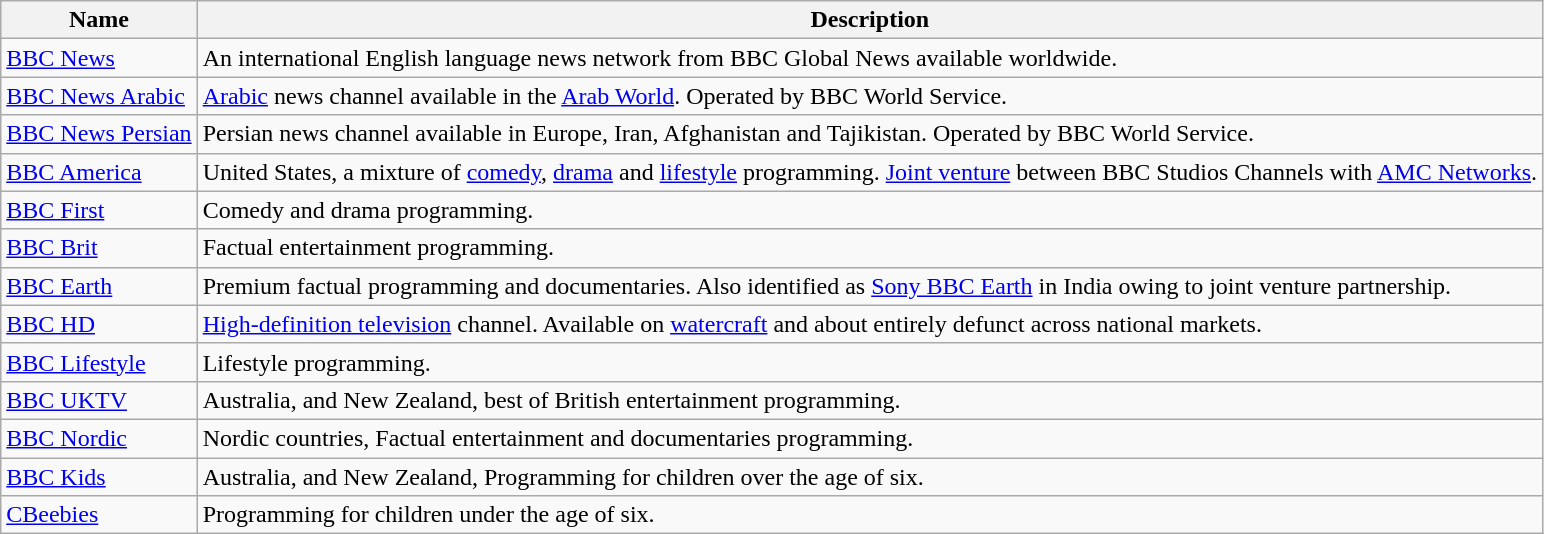<table class="wikitable sortable">
<tr>
<th>Name</th>
<th>Description</th>
</tr>
<tr>
<td><a href='#'>BBC News</a></td>
<td>An international English language news network from BBC Global News available worldwide.</td>
</tr>
<tr>
<td><a href='#'>BBC News Arabic</a></td>
<td><a href='#'>Arabic</a> news channel available in the <a href='#'>Arab World</a>. Operated by BBC World Service.</td>
</tr>
<tr>
<td><a href='#'>BBC News Persian</a></td>
<td>Persian news channel available in Europe, Iran, Afghanistan and Tajikistan. Operated by BBC World Service.</td>
</tr>
<tr>
<td><a href='#'>BBC America</a></td>
<td>United States, a mixture of <a href='#'>comedy</a>, <a href='#'>drama</a> and <a href='#'>lifestyle</a> programming. <a href='#'>Joint venture</a> between BBC Studios Channels with <a href='#'>AMC Networks</a>.</td>
</tr>
<tr>
<td><a href='#'>BBC First</a></td>
<td>Comedy and drama programming.</td>
</tr>
<tr>
<td><a href='#'>BBC Brit</a></td>
<td>Factual entertainment programming.</td>
</tr>
<tr>
<td><a href='#'>BBC Earth</a></td>
<td>Premium factual programming and documentaries. Also identified as <a href='#'>Sony BBC Earth</a> in India owing to joint venture partnership.</td>
</tr>
<tr>
<td><a href='#'>BBC HD</a></td>
<td><a href='#'>High-definition television</a> channel. Available on <a href='#'>watercraft</a> and about entirely defunct across national markets.</td>
</tr>
<tr>
<td><a href='#'>BBC Lifestyle</a></td>
<td>Lifestyle programming.</td>
</tr>
<tr>
<td><a href='#'>BBC UKTV</a></td>
<td>Australia, and New Zealand, best of British entertainment programming.</td>
</tr>
<tr>
<td><a href='#'>BBC Nordic</a></td>
<td>Nordic countries, Factual entertainment and documentaries programming.</td>
</tr>
<tr>
<td><a href='#'>BBC Kids</a></td>
<td>Australia, and New Zealand, Programming for children over the age of six.</td>
</tr>
<tr>
<td><a href='#'>CBeebies</a></td>
<td>Programming for children under the age of six.</td>
</tr>
</table>
